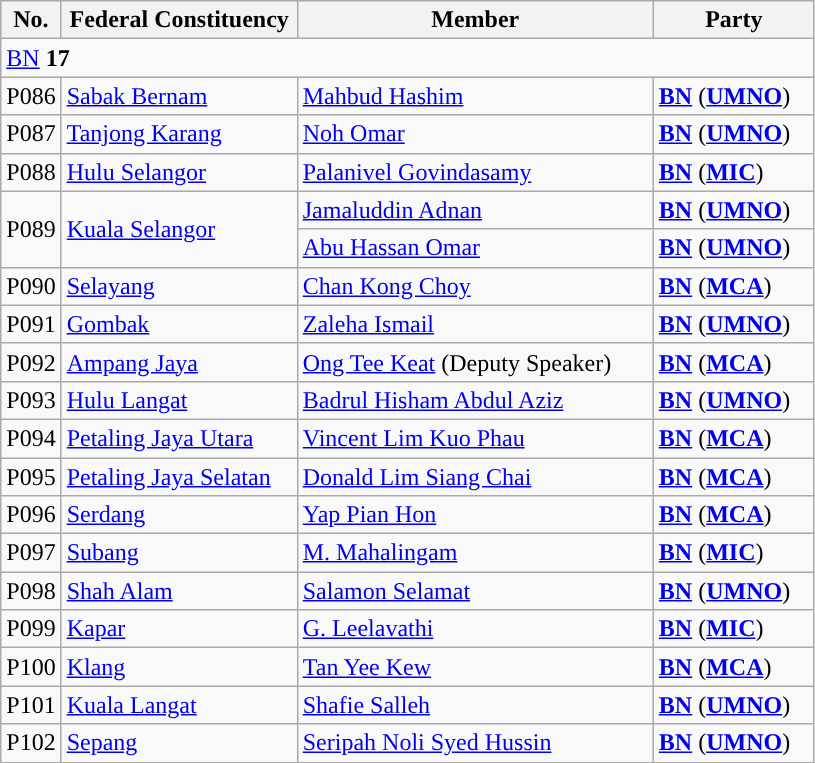<table class="wikitable sortable">
<tr>
<th style="width:30px;">No.</th>
<th style="width:150px;">Federal Constituency</th>
<th style="width:230px;">Member</th>
<th style="width:100px;">Party</th>
</tr>
<tr>
<td colspan="4"><a href='#'>BN</a> <strong>17</strong></td>
</tr>
<tr>
<td>P086</td>
<td><a href='#'>Sabak Bernam</a></td>
<td><a href='#'>Mahbud Hashim</a></td>
<td><strong><a href='#'>BN</a></strong> (<strong><a href='#'>UMNO</a></strong>)</td>
</tr>
<tr>
<td>P087</td>
<td><a href='#'>Tanjong Karang</a></td>
<td><a href='#'>Noh Omar</a></td>
<td><strong><a href='#'>BN</a></strong> (<strong><a href='#'>UMNO</a></strong>)</td>
</tr>
<tr>
<td>P088</td>
<td><a href='#'>Hulu Selangor</a></td>
<td><a href='#'>Palanivel Govindasamy</a></td>
<td><strong><a href='#'>BN</a></strong> (<strong><a href='#'>MIC</a></strong>)</td>
</tr>
<tr>
<td rowspan=2>P089</td>
<td rowspan=2><a href='#'>Kuala Selangor</a></td>
<td><a href='#'>Jamaluddin Adnan</a> </td>
<td><strong><a href='#'>BN</a></strong> (<strong><a href='#'>UMNO</a></strong>)</td>
</tr>
<tr>
<td><a href='#'>Abu Hassan Omar</a> </td>
<td><strong><a href='#'>BN</a></strong> (<strong><a href='#'>UMNO</a></strong>)</td>
</tr>
<tr>
<td>P090</td>
<td><a href='#'>Selayang</a></td>
<td><a href='#'>Chan Kong Choy</a></td>
<td><strong><a href='#'>BN</a></strong> (<strong><a href='#'>MCA</a></strong>)</td>
</tr>
<tr>
<td>P091</td>
<td><a href='#'>Gombak</a></td>
<td><a href='#'>Zaleha Ismail</a></td>
<td><strong><a href='#'>BN</a></strong> (<strong><a href='#'>UMNO</a></strong>)</td>
</tr>
<tr>
<td>P092</td>
<td><a href='#'>Ampang Jaya</a></td>
<td><a href='#'>Ong Tee Keat</a> (Deputy Speaker)</td>
<td><strong><a href='#'>BN</a></strong> (<strong><a href='#'>MCA</a></strong>)</td>
</tr>
<tr>
<td>P093</td>
<td><a href='#'>Hulu Langat</a></td>
<td><a href='#'>Badrul Hisham Abdul Aziz</a></td>
<td><strong><a href='#'>BN</a></strong> (<strong><a href='#'>UMNO</a></strong>)</td>
</tr>
<tr>
<td>P094</td>
<td><a href='#'>Petaling Jaya Utara</a></td>
<td><a href='#'>Vincent Lim Kuo Phau</a></td>
<td><strong><a href='#'>BN</a></strong> (<strong><a href='#'>MCA</a></strong>)</td>
</tr>
<tr>
<td>P095</td>
<td><a href='#'>Petaling Jaya Selatan</a></td>
<td><a href='#'>Donald Lim Siang Chai</a></td>
<td><strong><a href='#'>BN</a></strong> (<strong><a href='#'>MCA</a></strong>)</td>
</tr>
<tr>
<td>P096</td>
<td><a href='#'>Serdang</a></td>
<td><a href='#'>Yap Pian Hon</a></td>
<td><strong><a href='#'>BN</a></strong> (<strong><a href='#'>MCA</a></strong>)</td>
</tr>
<tr>
<td>P097</td>
<td><a href='#'>Subang</a></td>
<td><a href='#'>M. Mahalingam</a></td>
<td><strong><a href='#'>BN</a></strong> (<strong><a href='#'>MIC</a></strong>)</td>
</tr>
<tr>
<td>P098</td>
<td><a href='#'>Shah Alam</a></td>
<td><a href='#'>Salamon Selamat</a></td>
<td><strong><a href='#'>BN</a></strong> (<strong><a href='#'>UMNO</a></strong>)</td>
</tr>
<tr>
<td>P099</td>
<td><a href='#'>Kapar</a></td>
<td><a href='#'>G. Leelavathi</a></td>
<td><strong><a href='#'>BN</a></strong> (<strong><a href='#'>MIC</a></strong>)</td>
</tr>
<tr>
<td>P100</td>
<td><a href='#'>Klang</a></td>
<td><a href='#'>Tan Yee Kew</a></td>
<td><strong><a href='#'>BN</a></strong> (<strong><a href='#'>MCA</a></strong>)</td>
</tr>
<tr>
<td>P101</td>
<td><a href='#'>Kuala Langat</a></td>
<td><a href='#'>Shafie Salleh</a></td>
<td><strong><a href='#'>BN</a></strong> (<strong><a href='#'>UMNO</a></strong>)</td>
</tr>
<tr>
<td>P102</td>
<td><a href='#'>Sepang</a></td>
<td><a href='#'>Seripah Noli Syed Hussin</a></td>
<td><strong><a href='#'>BN</a></strong> (<strong><a href='#'>UMNO</a></strong>)</td>
</tr>
</table>
